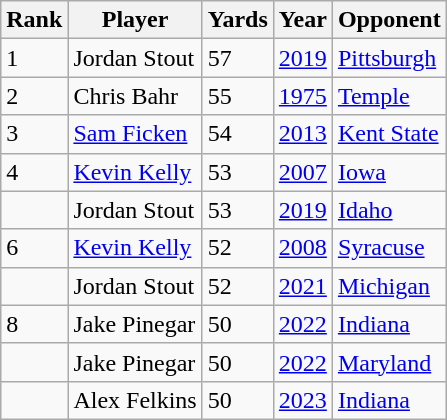<table class="wikitable">
<tr>
<th>Rank</th>
<th>Player</th>
<th>Yards</th>
<th>Year</th>
<th>Opponent</th>
</tr>
<tr>
<td>1</td>
<td>Jordan Stout</td>
<td>57</td>
<td><a href='#'>2019</a></td>
<td><a href='#'>Pittsburgh</a></td>
</tr>
<tr>
<td>2</td>
<td>Chris Bahr</td>
<td>55</td>
<td><a href='#'>1975</a></td>
<td><a href='#'>Temple</a></td>
</tr>
<tr>
<td>3</td>
<td><a href='#'>Sam Ficken</a></td>
<td>54</td>
<td><a href='#'>2013</a></td>
<td><a href='#'>Kent State</a></td>
</tr>
<tr>
<td>4</td>
<td><a href='#'>Kevin Kelly</a></td>
<td>53</td>
<td><a href='#'>2007</a></td>
<td><a href='#'>Iowa</a></td>
</tr>
<tr>
<td></td>
<td>Jordan Stout</td>
<td>53</td>
<td><a href='#'>2019</a></td>
<td><a href='#'>Idaho</a></td>
</tr>
<tr>
<td>6</td>
<td><a href='#'>Kevin Kelly</a></td>
<td>52</td>
<td><a href='#'>2008</a></td>
<td><a href='#'>Syracuse</a></td>
</tr>
<tr>
<td></td>
<td>Jordan Stout</td>
<td>52</td>
<td><a href='#'>2021</a></td>
<td><a href='#'>Michigan</a></td>
</tr>
<tr>
<td>8</td>
<td>Jake Pinegar</td>
<td>50</td>
<td><a href='#'>2022</a></td>
<td><a href='#'>Indiana</a></td>
</tr>
<tr>
<td></td>
<td>Jake Pinegar</td>
<td>50</td>
<td><a href='#'>2022</a></td>
<td><a href='#'>Maryland</a></td>
</tr>
<tr>
<td></td>
<td>Alex Felkins</td>
<td>50</td>
<td><a href='#'>2023</a></td>
<td><a href='#'>Indiana</a></td>
</tr>
</table>
